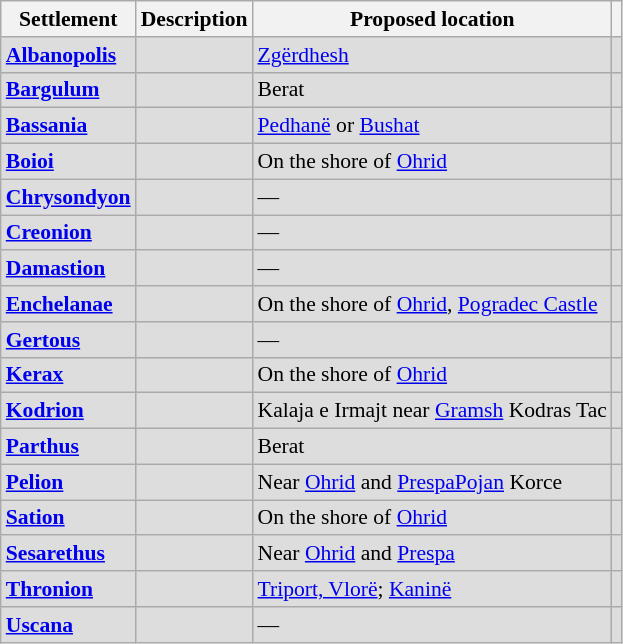<table class="sortable plainrowheaders wikitable" style="cellspacing=2px; text-align:left; font-size:90%;">
<tr style="font-size:100%; text-align:right;">
<th ! scope="col" class="sortable">Settlement</th>
<th ! scope="col">Description</th>
<th ! scope="col">Proposed location</th>
<th ! scope="col"></th>
</tr>
<tr style="background:#ddd">
<td><strong><a href='#'>Albanopolis</a></strong></td>
<td></td>
<td style=text-align:left><a href='#'>Zgërdhesh</a></td>
<td align=center></td>
</tr>
<tr style="background:#ddd">
<td><strong><a href='#'>Bargulum</a></strong></td>
<td></td>
<td style=text-align:left>Berat</td>
<td align=center></td>
</tr>
<tr style="background:#ddd">
<td><strong><a href='#'>Bassania</a></strong></td>
<td></td>
<td style=text-align:left><a href='#'>Pedhanë</a> or <a href='#'>Bushat</a></td>
<td align=center></td>
</tr>
<tr style="background:#ddd">
<td><strong><a href='#'>Boioi</a></strong></td>
<td></td>
<td style=text-align:left>On the shore of <a href='#'>Ohrid</a></td>
<td align=center></td>
</tr>
<tr style="background:#ddd">
<td><strong><a href='#'>Chrysondyon</a></strong></td>
<td></td>
<td>—</td>
<td align=center></td>
</tr>
<tr style="background:#ddd">
<td><strong><a href='#'>Creonion</a></strong></td>
<td></td>
<td>—</td>
<td align=center></td>
</tr>
<tr style="background:#ddd">
<td><strong><a href='#'>Damastion</a></strong></td>
<td></td>
<td>—</td>
<td align=center></td>
</tr>
<tr style="background:#ddd">
<td><strong><a href='#'>Enchelanae</a></strong></td>
<td></td>
<td style=text-align:left>On the shore of <a href='#'>Ohrid</a>, <a href='#'>Pogradec Castle</a></td>
<td align=center></td>
</tr>
<tr style="background:#ddd">
<td><strong><a href='#'>Gertous</a></strong></td>
<td></td>
<td>—</td>
<td align=center></td>
</tr>
<tr style="background:#ddd">
<td><strong><a href='#'>Kerax</a></strong></td>
<td></td>
<td style=text-align:left>On the shore of <a href='#'>Ohrid</a></td>
<td align=center></td>
</tr>
<tr style="background:#ddd">
<td><strong><a href='#'>Kodrion</a></strong></td>
<td></td>
<td style=text-align:left>Kalaja e Irmajt near <a href='#'>Gramsh</a> Kodras Tac</td>
<td align=center></td>
</tr>
<tr style="background:#ddd">
<td><strong><a href='#'>Parthus</a></strong></td>
<td></td>
<td style=text-align:left>Berat</td>
<td align=center></td>
</tr>
<tr style="background:#ddd">
<td><strong><a href='#'>Pelion</a></strong></td>
<td></td>
<td style=text-align:left>Near <a href='#'>Ohrid</a> and <a href='#'>PrespaPojan</a> Korce</td>
<td align=center></td>
</tr>
<tr style="background:#ddd">
<td><strong><a href='#'>Sation</a></strong></td>
<td></td>
<td style=text-align:left>On the shore of <a href='#'>Ohrid</a></td>
<td align=center></td>
</tr>
<tr style="background:#ddd">
<td><strong><a href='#'>Sesarethus</a></strong></td>
<td></td>
<td style=text-align:left>Near <a href='#'>Ohrid</a> and <a href='#'>Prespa</a></td>
<td align=center></td>
</tr>
<tr style="background:#ddd">
<td><strong><a href='#'>Thronion</a></strong></td>
<td></td>
<td style=text-align:left><a href='#'>Triport, Vlorë</a>; <a href='#'>Kaninë</a></td>
<td align=center></td>
</tr>
<tr style="background:#ddd">
<td><strong><a href='#'>Uscana</a></strong></td>
<td></td>
<td>—</td>
<td align=center></td>
</tr>
</table>
